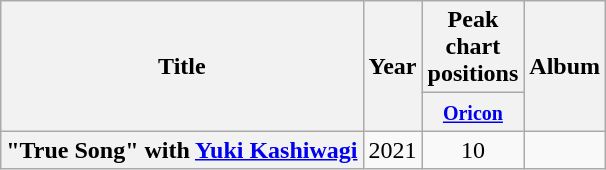<table class="wikitable plainrowheaders" style="text-align:center;">
<tr>
<th scope="col" rowspan="2">Title</th>
<th scope="col" rowspan="2">Year</th>
<th scope="col" colspan="1">Peak <br> chart <br> positions</th>
<th scope="col" rowspan="2">Album</th>
</tr>
<tr>
<th scope="col" style="width:2.5em;"><small><a href='#'>Oricon</a></small></th>
</tr>
<tr>
<th scope="row">"True Song" with <a href='#'>Yuki Kashiwagi</a></th>
<td>2021</td>
<td>10</td>
<td></td>
</tr>
</table>
